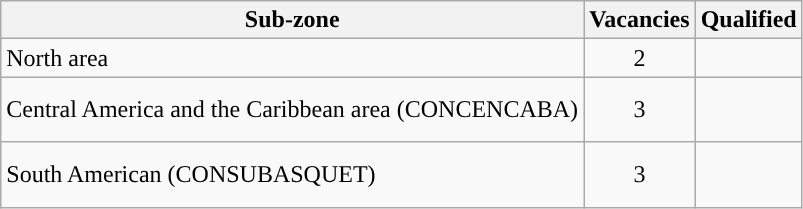<table class="wikitable">
<tr>
<th>Sub-zone</th>
<th>Vacancies</th>
<th>Qualified</th>
</tr>
<tr>
<td>North area</td>
<td align=center>2</td>
<td><br></td>
</tr>
<tr>
<td>Central America and the Caribbean area (CONCENCABA)</td>
<td align=center>3</td>
<td><br><br></td>
</tr>
<tr>
<td>South American (CONSUBASQUET)</td>
<td align="center">3</td>
<td> <br> <br></td>
</tr>
</table>
